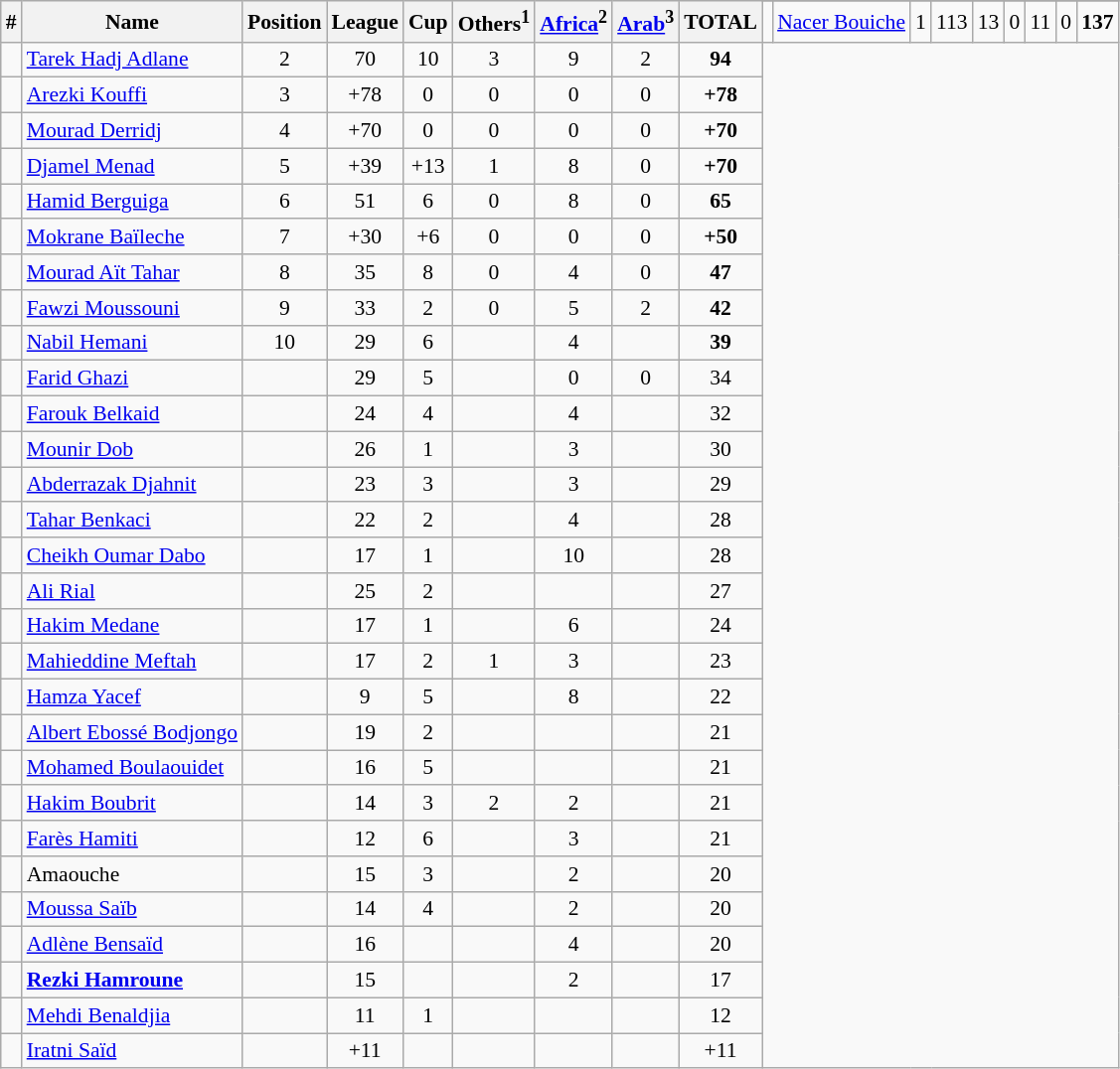<table class="wikitable plainrowheaders sortable" style="text-align:center;font-size:90%">
<tr>
<th rowspan=2>#</th>
<th rowspan=2>Name</th>
<th rowspan=2>Position</th>
<th rowspan=2>League</th>
<th rowspan=2>Cup</th>
<th rowspan=2>Others<sup>1</sup><br></th>
<th rowspan=2><a href='#'>Africa</a><sup>2</sup><br></th>
<th rowspan=2><a href='#'>Arab</a><sup>3</sup><br></th>
<th rowspan=2>TOTAL</th>
</tr>
<tr>
<td></td>
<td align="left"> <a href='#'>Nacer Bouiche</a></td>
<td>1</td>
<td>113</td>
<td>13</td>
<td>0</td>
<td>11</td>
<td>0</td>
<td><strong>137</strong></td>
</tr>
<tr>
<td></td>
<td align="left"> <a href='#'>Tarek Hadj Adlane</a></td>
<td>2</td>
<td>70</td>
<td>10</td>
<td>3</td>
<td>9</td>
<td>2</td>
<td><strong>94</strong></td>
</tr>
<tr>
<td></td>
<td align="left"> <a href='#'>Arezki Kouffi</a></td>
<td>3</td>
<td>+78</td>
<td>0</td>
<td>0</td>
<td>0</td>
<td>0</td>
<td><strong>+78</strong></td>
</tr>
<tr>
<td></td>
<td align="left"> <a href='#'>Mourad Derridj</a></td>
<td>4</td>
<td>+70</td>
<td>0</td>
<td>0</td>
<td>0</td>
<td>0</td>
<td><strong>+70</strong></td>
</tr>
<tr>
<td></td>
<td align="left"> <a href='#'>Djamel Menad</a></td>
<td>5</td>
<td>+39</td>
<td>+13</td>
<td>1</td>
<td>8</td>
<td>0</td>
<td><strong>+70</strong></td>
</tr>
<tr>
<td></td>
<td align="left"> <a href='#'>Hamid Berguiga</a></td>
<td>6</td>
<td>51</td>
<td>6</td>
<td>0</td>
<td>8</td>
<td>0</td>
<td><strong>65</strong></td>
</tr>
<tr>
<td></td>
<td align="left"> <a href='#'>Mokrane Baïleche</a></td>
<td>7</td>
<td>+30</td>
<td>+6</td>
<td>0</td>
<td>0</td>
<td>0</td>
<td><strong>+50</strong></td>
</tr>
<tr>
<td></td>
<td align="left"> <a href='#'>Mourad Aït Tahar</a></td>
<td>8</td>
<td>35</td>
<td>8</td>
<td>0</td>
<td>4</td>
<td>0</td>
<td><strong>47</strong></td>
</tr>
<tr>
<td></td>
<td align="left"> <a href='#'>Fawzi Moussouni</a></td>
<td>9</td>
<td>33</td>
<td>2</td>
<td>0</td>
<td>5</td>
<td>2</td>
<td><strong>42</strong></td>
</tr>
<tr>
<td></td>
<td align="left"> <a href='#'>Nabil Hemani</a></td>
<td>10</td>
<td>29</td>
<td>6</td>
<td></td>
<td>4</td>
<td></td>
<td><strong>39</strong></td>
</tr>
<tr>
<td></td>
<td align="left"> <a href='#'>Farid Ghazi</a></td>
<td></td>
<td>29</td>
<td>5</td>
<td></td>
<td>0</td>
<td>0</td>
<td>34</td>
</tr>
<tr>
<td></td>
<td align="left"> <a href='#'>Farouk Belkaid</a></td>
<td></td>
<td>24</td>
<td>4</td>
<td></td>
<td>4</td>
<td></td>
<td>32</td>
</tr>
<tr>
<td></td>
<td align="left"> <a href='#'>Mounir Dob</a></td>
<td></td>
<td>26</td>
<td>1</td>
<td></td>
<td>3</td>
<td></td>
<td>30</td>
</tr>
<tr>
<td></td>
<td align="left"> <a href='#'>Abderrazak Djahnit</a></td>
<td></td>
<td>23</td>
<td>3</td>
<td></td>
<td>3</td>
<td></td>
<td>29</td>
</tr>
<tr>
<td></td>
<td align="left"> <a href='#'>Tahar Benkaci</a></td>
<td></td>
<td>22</td>
<td>2</td>
<td></td>
<td>4</td>
<td></td>
<td>28</td>
</tr>
<tr>
<td></td>
<td align="left"> <a href='#'>Cheikh Oumar Dabo</a></td>
<td></td>
<td>17</td>
<td>1</td>
<td></td>
<td>10</td>
<td></td>
<td>28</td>
</tr>
<tr>
<td></td>
<td align="left"> <a href='#'>Ali Rial</a></td>
<td></td>
<td>25</td>
<td>2</td>
<td></td>
<td></td>
<td></td>
<td>27</td>
</tr>
<tr>
<td></td>
<td align="left"> <a href='#'>Hakim Medane</a></td>
<td></td>
<td>17</td>
<td>1</td>
<td></td>
<td>6</td>
<td></td>
<td>24</td>
</tr>
<tr>
<td></td>
<td align="left"> <a href='#'>Mahieddine Meftah</a></td>
<td></td>
<td>17</td>
<td>2</td>
<td>1</td>
<td>3</td>
<td></td>
<td>23</td>
</tr>
<tr>
<td></td>
<td align="left"> <a href='#'>Hamza Yacef</a></td>
<td></td>
<td>9</td>
<td>5</td>
<td></td>
<td>8</td>
<td></td>
<td>22</td>
</tr>
<tr>
<td></td>
<td align="left"> <a href='#'>Albert Ebossé Bodjongo</a></td>
<td></td>
<td>19</td>
<td>2</td>
<td></td>
<td></td>
<td></td>
<td>21</td>
</tr>
<tr>
<td></td>
<td align="left"> <a href='#'>Mohamed Boulaouidet</a></td>
<td></td>
<td>16</td>
<td>5</td>
<td></td>
<td></td>
<td></td>
<td>21</td>
</tr>
<tr>
<td></td>
<td align="left"> <a href='#'>Hakim Boubrit</a></td>
<td></td>
<td>14</td>
<td>3</td>
<td>2</td>
<td>2</td>
<td></td>
<td>21</td>
</tr>
<tr>
<td></td>
<td align="left"> <a href='#'>Farès Hamiti</a></td>
<td></td>
<td>12</td>
<td>6</td>
<td></td>
<td>3</td>
<td></td>
<td>21</td>
</tr>
<tr>
<td></td>
<td align="left"> Amaouche</td>
<td></td>
<td>15</td>
<td>3</td>
<td></td>
<td>2</td>
<td></td>
<td>20</td>
</tr>
<tr>
<td></td>
<td align="left"> <a href='#'>Moussa Saïb</a></td>
<td></td>
<td>14</td>
<td>4</td>
<td></td>
<td>2</td>
<td></td>
<td>20</td>
</tr>
<tr>
<td></td>
<td align="left"> <a href='#'>Adlène Bensaïd</a></td>
<td></td>
<td>16</td>
<td></td>
<td></td>
<td>4</td>
<td></td>
<td>20</td>
</tr>
<tr>
<td></td>
<td align="left"> <strong><a href='#'>Rezki Hamroune</a></strong></td>
<td></td>
<td>15</td>
<td></td>
<td></td>
<td>2</td>
<td></td>
<td>17</td>
</tr>
<tr>
<td></td>
<td align="left"> <a href='#'>Mehdi Benaldjia</a></td>
<td></td>
<td>11</td>
<td>1</td>
<td></td>
<td></td>
<td></td>
<td>12</td>
</tr>
<tr>
<td></td>
<td align="left"> <a href='#'>Iratni Saïd</a></td>
<td></td>
<td>+11</td>
<td></td>
<td></td>
<td></td>
<td></td>
<td>+11</td>
</tr>
</table>
